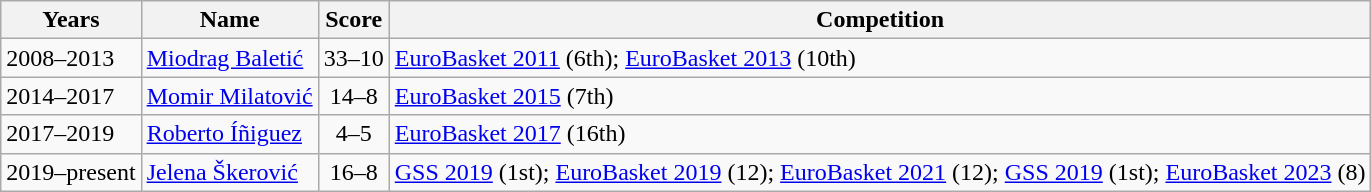<table class="wikitable">
<tr>
<th>Years</th>
<th>Name</th>
<th>Score</th>
<th>Competition</th>
</tr>
<tr>
<td>2008–2013</td>
<td> <a href='#'>Miodrag Baletić</a></td>
<td align=center>33–10</td>
<td><a href='#'>EuroBasket 2011</a> (6th); <a href='#'>EuroBasket 2013</a> (10th)</td>
</tr>
<tr>
<td>2014–2017</td>
<td> <a href='#'>Momir Milatović</a></td>
<td align=center>14–8</td>
<td><a href='#'>EuroBasket 2015</a> (7th)</td>
</tr>
<tr>
<td>2017–2019</td>
<td> <a href='#'>Roberto Íñiguez</a></td>
<td align=center>4–5</td>
<td><a href='#'>EuroBasket 2017</a> (16th)</td>
</tr>
<tr>
<td>2019–present</td>
<td> <a href='#'>Jelena Škerović</a></td>
<td align=center>16–8</td>
<td><a href='#'>GSS 2019</a> (1st); <a href='#'>EuroBasket 2019</a> (12); <a href='#'>EuroBasket 2021</a> (12); <a href='#'>GSS 2019</a> (1st); <a href='#'>EuroBasket 2023</a> (8)</td>
</tr>
</table>
